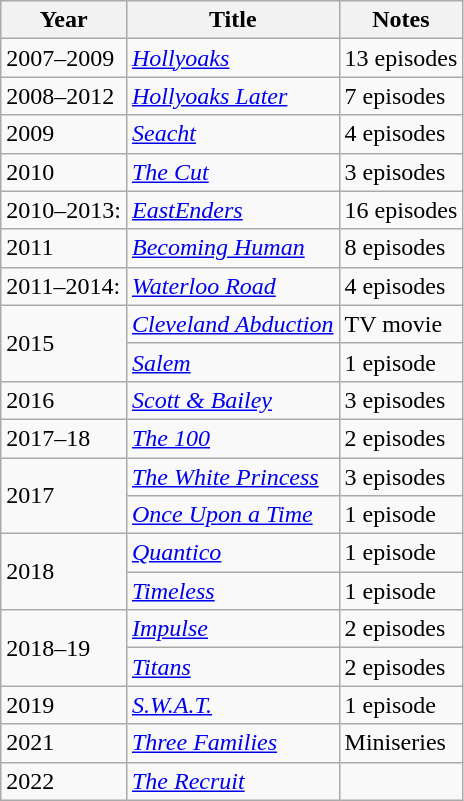<table class="wikitable">
<tr>
<th>Year</th>
<th>Title</th>
<th>Notes</th>
</tr>
<tr>
<td>2007–2009</td>
<td><em><a href='#'>Hollyoaks</a></em></td>
<td>13 episodes</td>
</tr>
<tr>
<td>2008–2012</td>
<td><em><a href='#'>Hollyoaks Later</a></em></td>
<td>7 episodes</td>
</tr>
<tr>
<td>2009</td>
<td><em><a href='#'>Seacht</a></em></td>
<td>4 episodes</td>
</tr>
<tr>
<td>2010</td>
<td><em><a href='#'>The Cut</a></em></td>
<td>3 episodes</td>
</tr>
<tr>
<td>2010–2013:</td>
<td><em><a href='#'>EastEnders</a></em></td>
<td>16 episodes</td>
</tr>
<tr>
<td>2011</td>
<td><em><a href='#'>Becoming Human</a></em></td>
<td>8 episodes</td>
</tr>
<tr>
<td>2011–2014:</td>
<td><em><a href='#'>Waterloo Road</a></em></td>
<td>4 episodes</td>
</tr>
<tr>
<td rowspan=2>2015</td>
<td><em><a href='#'>Cleveland Abduction</a></em></td>
<td>TV movie</td>
</tr>
<tr>
<td><em><a href='#'>Salem</a></em></td>
<td>1 episode</td>
</tr>
<tr>
<td>2016</td>
<td><em><a href='#'>Scott & Bailey</a></em></td>
<td>3 episodes</td>
</tr>
<tr>
<td>2017–18</td>
<td><em><a href='#'>The 100</a></em></td>
<td>2 episodes</td>
</tr>
<tr>
<td rowspan=2>2017</td>
<td><em><a href='#'>The White Princess</a></em></td>
<td>3 episodes</td>
</tr>
<tr>
<td><em><a href='#'>Once Upon a Time</a></em></td>
<td>1 episode</td>
</tr>
<tr>
<td rowspan=2>2018</td>
<td><em><a href='#'>Quantico</a></em></td>
<td>1 episode</td>
</tr>
<tr>
<td><em><a href='#'>Timeless</a></em></td>
<td>1 episode</td>
</tr>
<tr>
<td rowspan=2>2018–19</td>
<td><em><a href='#'>Impulse</a></em></td>
<td>2 episodes</td>
</tr>
<tr>
<td><em><a href='#'>Titans</a></em></td>
<td>2 episodes</td>
</tr>
<tr>
<td>2019</td>
<td><em><a href='#'>S.W.A.T.</a></em></td>
<td>1 episode</td>
</tr>
<tr>
<td>2021</td>
<td><em><a href='#'>Three Families</a></em></td>
<td>Miniseries</td>
</tr>
<tr>
<td>2022</td>
<td><em><a href='#'>The Recruit</a></em></td>
<td></td>
</tr>
</table>
